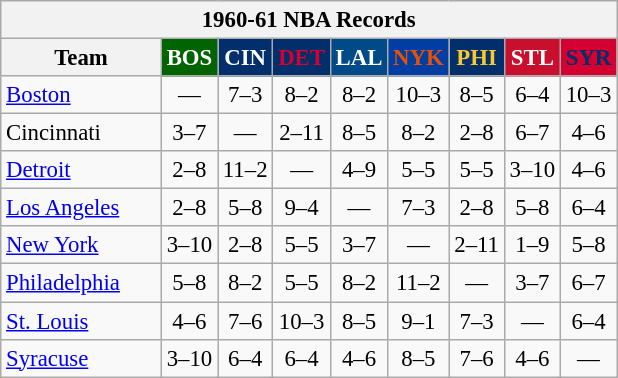<table class="wikitable" style="font-size:95%; text-align:center;">
<tr>
<th colspan=9>1960-61 NBA Records</th>
</tr>
<tr>
<th width=100>Team</th>
<th style="background:#006400;color:#FFFFFF;width=35">BOS</th>
<th style="background:#012F6B;color:#FFFFFF;width=35">CIN</th>
<th style="background:#012F6B;color:#D40032;width=35">DET</th>
<th style="background:#004B87;color:#FFFFFF;width=35">LAL</th>
<th style="background:#003EA4;color:#E45206;width=35">NYK</th>
<th style="background:#012F6B;color:#FEC72E;width=35">PHI</th>
<th style="background:#C90F2E;color:#FFFFFF;width=35">STL</th>
<th style="background:#D40032;color:#022E6B;width=35">SYR</th>
</tr>
<tr>
<td style="text-align:left;"><a href='#'>Boston</a></td>
<td>—</td>
<td>7–3</td>
<td>8–2</td>
<td>8–2</td>
<td>10–3</td>
<td>8–5</td>
<td>6–4</td>
<td>10–3</td>
</tr>
<tr>
<td style="text-align:left;">Cincinnati</td>
<td>3–7</td>
<td>—</td>
<td>2–11</td>
<td>8–5</td>
<td>8–2</td>
<td>2–8</td>
<td>6–7</td>
<td>4–6</td>
</tr>
<tr>
<td style="text-align:left;"><a href='#'>Detroit</a></td>
<td>2–8</td>
<td>11–2</td>
<td>—</td>
<td>4–9</td>
<td>5–5</td>
<td>5–5</td>
<td>3–10</td>
<td>4–6</td>
</tr>
<tr>
<td style="text-align:left;"><a href='#'>Los Angeles</a></td>
<td>2–8</td>
<td>5–8</td>
<td>9–4</td>
<td>—</td>
<td>7–3</td>
<td>2–8</td>
<td>5–8</td>
<td>6–4</td>
</tr>
<tr>
<td style="text-align:left;"><a href='#'>New York</a></td>
<td>3–10</td>
<td>2–8</td>
<td>5–5</td>
<td>3–7</td>
<td>—</td>
<td>2–11</td>
<td>1–9</td>
<td>5–8</td>
</tr>
<tr>
<td style="text-align:left;"><a href='#'>Philadelphia</a></td>
<td>5–8</td>
<td>8–2</td>
<td>5–5</td>
<td>8–2</td>
<td>11–2</td>
<td>—</td>
<td>3–7</td>
<td>6–7</td>
</tr>
<tr>
<td style="text-align:left;"><a href='#'>St. Louis</a></td>
<td>4–6</td>
<td>7–6</td>
<td>10–3</td>
<td>8–5</td>
<td>9–1</td>
<td>7–3</td>
<td>—</td>
<td>6–4</td>
</tr>
<tr>
<td style="text-align:left;"><a href='#'>Syracuse</a></td>
<td>3–10</td>
<td>6–4</td>
<td>6–4</td>
<td>4–6</td>
<td>8–5</td>
<td>7–6</td>
<td>4–6</td>
<td>—</td>
</tr>
</table>
